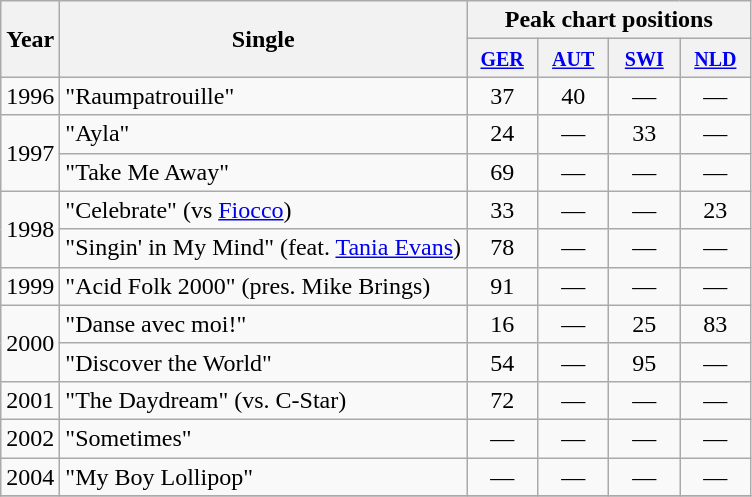<table class="wikitable">
<tr>
<th rowspan="2">Year</th>
<th rowspan="2">Single</th>
<th colspan="4">Peak chart positions</th>
</tr>
<tr>
<th width="40"><small><a href='#'>GER</a><br></small></th>
<th width="40"><small><a href='#'>AUT</a><br></small></th>
<th width="40"><small><a href='#'>SWI</a><br></small></th>
<th width="40"><small><a href='#'>NLD</a><br></small></th>
</tr>
<tr>
<td>1996</td>
<td>"Raumpatrouille"</td>
<td align="center">37</td>
<td align="center">40</td>
<td align="center">—</td>
<td align="center">—</td>
</tr>
<tr>
<td rowspan="2">1997</td>
<td>"Ayla"</td>
<td align="center">24</td>
<td align="center">—</td>
<td align="center">33</td>
<td align="center">—</td>
</tr>
<tr>
<td>"Take Me Away"</td>
<td align="center">69</td>
<td align="center">—</td>
<td align="center">—</td>
<td align="center">—</td>
</tr>
<tr>
<td rowspan="2">1998</td>
<td>"Celebrate" (vs <a href='#'>Fiocco</a>)</td>
<td align="center">33</td>
<td align="center">—</td>
<td align="center">—</td>
<td align="center">23</td>
</tr>
<tr>
<td>"Singin' in My Mind" (feat. <a href='#'>Tania Evans</a>)</td>
<td align="center">78</td>
<td align="center">—</td>
<td align="center">—</td>
<td align="center">—</td>
</tr>
<tr>
<td>1999</td>
<td>"Acid Folk 2000" (pres. Mike Brings)</td>
<td align="center">91</td>
<td align="center">—</td>
<td align="center">—</td>
<td align="center">—</td>
</tr>
<tr>
<td rowspan="2">2000</td>
<td>"Danse avec moi!"</td>
<td align="center">16</td>
<td align="center">—</td>
<td align="center">25</td>
<td align="center">83</td>
</tr>
<tr>
<td>"Discover the World"</td>
<td align="center">54</td>
<td align="center">—</td>
<td align="center">95</td>
<td align="center">—</td>
</tr>
<tr>
<td>2001</td>
<td>"The Daydream" (vs. C-Star)</td>
<td align="center">72</td>
<td align="center">—</td>
<td align="center">—</td>
<td align="center">—</td>
</tr>
<tr>
<td>2002</td>
<td>"Sometimes"</td>
<td align="center">—</td>
<td align="center">—</td>
<td align="center">—</td>
<td align="center">—</td>
</tr>
<tr>
<td>2004</td>
<td>"My Boy Lollipop"</td>
<td align="center">—</td>
<td align="center">—</td>
<td align="center">—</td>
<td align="center">—</td>
</tr>
<tr>
</tr>
</table>
